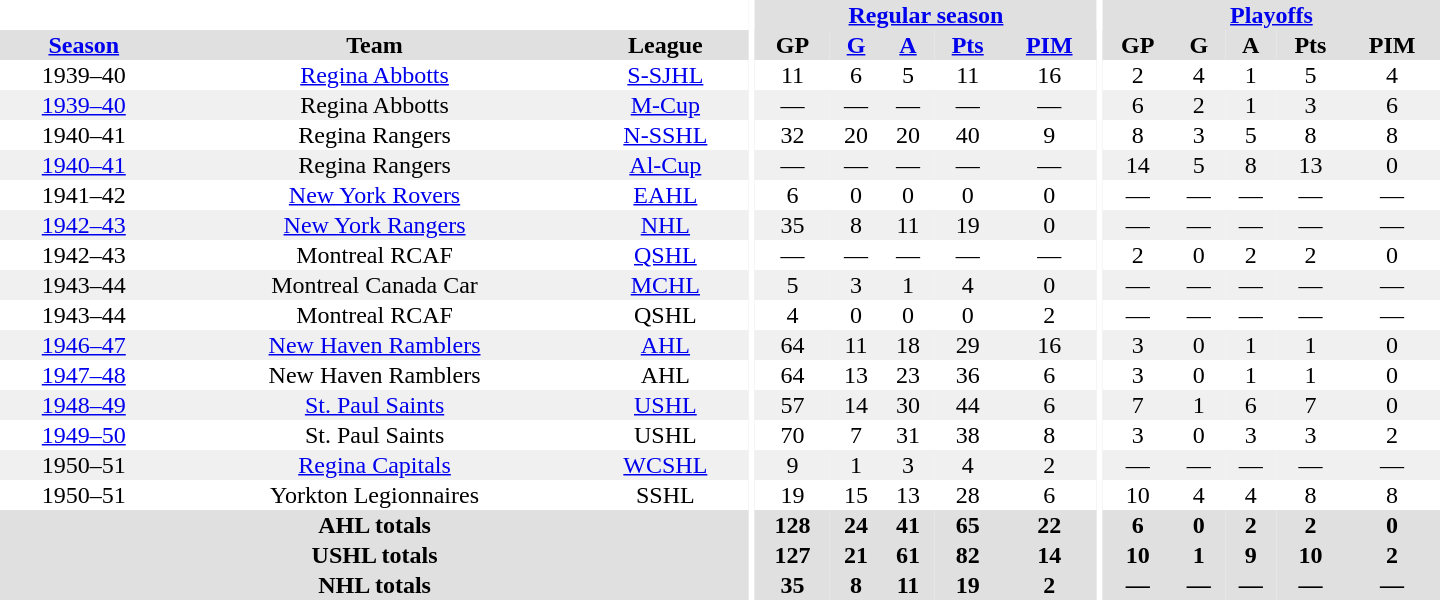<table border="0" cellpadding="1" cellspacing="0" style="text-align:center; width:60em">
<tr bgcolor="#e0e0e0">
<th colspan="3" bgcolor="#ffffff"></th>
<th rowspan="100" bgcolor="#ffffff"></th>
<th colspan="5"><a href='#'>Regular season</a></th>
<th rowspan="100" bgcolor="#ffffff"></th>
<th colspan="5"><a href='#'>Playoffs</a></th>
</tr>
<tr bgcolor="#e0e0e0">
<th><a href='#'>Season</a></th>
<th>Team</th>
<th>League</th>
<th>GP</th>
<th><a href='#'>G</a></th>
<th><a href='#'>A</a></th>
<th><a href='#'>Pts</a></th>
<th><a href='#'>PIM</a></th>
<th>GP</th>
<th>G</th>
<th>A</th>
<th>Pts</th>
<th>PIM</th>
</tr>
<tr>
<td>1939–40</td>
<td><a href='#'>Regina Abbotts</a></td>
<td><a href='#'>S-SJHL</a></td>
<td>11</td>
<td>6</td>
<td>5</td>
<td>11</td>
<td>16</td>
<td>2</td>
<td>4</td>
<td>1</td>
<td>5</td>
<td>4</td>
</tr>
<tr bgcolor="#f0f0f0">
<td><a href='#'>1939–40</a></td>
<td>Regina Abbotts</td>
<td><a href='#'>M-Cup</a></td>
<td>—</td>
<td>—</td>
<td>—</td>
<td>—</td>
<td>—</td>
<td>6</td>
<td>2</td>
<td>1</td>
<td>3</td>
<td>6</td>
</tr>
<tr>
<td>1940–41</td>
<td>Regina Rangers</td>
<td><a href='#'>N-SSHL</a></td>
<td>32</td>
<td>20</td>
<td>20</td>
<td>40</td>
<td>9</td>
<td>8</td>
<td>3</td>
<td>5</td>
<td>8</td>
<td>8</td>
</tr>
<tr bgcolor="#f0f0f0">
<td><a href='#'>1940–41</a></td>
<td>Regina Rangers</td>
<td><a href='#'>Al-Cup</a></td>
<td>—</td>
<td>—</td>
<td>—</td>
<td>—</td>
<td>—</td>
<td>14</td>
<td>5</td>
<td>8</td>
<td>13</td>
<td>0</td>
</tr>
<tr>
<td>1941–42</td>
<td><a href='#'>New York Rovers</a></td>
<td><a href='#'>EAHL</a></td>
<td>6</td>
<td>0</td>
<td>0</td>
<td>0</td>
<td>0</td>
<td>—</td>
<td>—</td>
<td>—</td>
<td>—</td>
<td>—</td>
</tr>
<tr bgcolor="#f0f0f0">
<td><a href='#'>1942–43</a></td>
<td><a href='#'>New York Rangers</a></td>
<td><a href='#'>NHL</a></td>
<td>35</td>
<td>8</td>
<td>11</td>
<td>19</td>
<td>0</td>
<td>—</td>
<td>—</td>
<td>—</td>
<td>—</td>
<td>—</td>
</tr>
<tr>
<td>1942–43</td>
<td>Montreal RCAF</td>
<td><a href='#'>QSHL</a></td>
<td>—</td>
<td>—</td>
<td>—</td>
<td>—</td>
<td>—</td>
<td>2</td>
<td>0</td>
<td>2</td>
<td>2</td>
<td>0</td>
</tr>
<tr bgcolor="#f0f0f0">
<td>1943–44</td>
<td>Montreal Canada Car</td>
<td><a href='#'>MCHL</a></td>
<td>5</td>
<td>3</td>
<td>1</td>
<td>4</td>
<td>0</td>
<td>—</td>
<td>—</td>
<td>—</td>
<td>—</td>
<td>—</td>
</tr>
<tr>
<td>1943–44</td>
<td>Montreal RCAF</td>
<td>QSHL</td>
<td>4</td>
<td>0</td>
<td>0</td>
<td>0</td>
<td>2</td>
<td>—</td>
<td>—</td>
<td>—</td>
<td>—</td>
<td>—</td>
</tr>
<tr bgcolor="#f0f0f0">
<td><a href='#'>1946–47</a></td>
<td><a href='#'>New Haven Ramblers</a></td>
<td><a href='#'>AHL</a></td>
<td>64</td>
<td>11</td>
<td>18</td>
<td>29</td>
<td>16</td>
<td>3</td>
<td>0</td>
<td>1</td>
<td>1</td>
<td>0</td>
</tr>
<tr>
<td><a href='#'>1947–48</a></td>
<td>New Haven Ramblers</td>
<td>AHL</td>
<td>64</td>
<td>13</td>
<td>23</td>
<td>36</td>
<td>6</td>
<td>3</td>
<td>0</td>
<td>1</td>
<td>1</td>
<td>0</td>
</tr>
<tr bgcolor="#f0f0f0">
<td><a href='#'>1948–49</a></td>
<td><a href='#'>St. Paul Saints</a></td>
<td><a href='#'>USHL</a></td>
<td>57</td>
<td>14</td>
<td>30</td>
<td>44</td>
<td>6</td>
<td>7</td>
<td>1</td>
<td>6</td>
<td>7</td>
<td>0</td>
</tr>
<tr>
<td><a href='#'>1949–50</a></td>
<td>St. Paul Saints</td>
<td>USHL</td>
<td>70</td>
<td>7</td>
<td>31</td>
<td>38</td>
<td>8</td>
<td>3</td>
<td>0</td>
<td>3</td>
<td>3</td>
<td>2</td>
</tr>
<tr bgcolor="#f0f0f0">
<td>1950–51</td>
<td><a href='#'>Regina Capitals</a></td>
<td><a href='#'>WCSHL</a></td>
<td>9</td>
<td>1</td>
<td>3</td>
<td>4</td>
<td>2</td>
<td>—</td>
<td>—</td>
<td>—</td>
<td>—</td>
<td>—</td>
</tr>
<tr>
<td>1950–51</td>
<td>Yorkton Legionnaires</td>
<td>SSHL</td>
<td>19</td>
<td>15</td>
<td>13</td>
<td>28</td>
<td>6</td>
<td>10</td>
<td>4</td>
<td>4</td>
<td>8</td>
<td>8</td>
</tr>
<tr bgcolor="#e0e0e0">
<th colspan="3">AHL totals</th>
<th>128</th>
<th>24</th>
<th>41</th>
<th>65</th>
<th>22</th>
<th>6</th>
<th>0</th>
<th>2</th>
<th>2</th>
<th>0</th>
</tr>
<tr bgcolor="#e0e0e0">
<th colspan="3">USHL totals</th>
<th>127</th>
<th>21</th>
<th>61</th>
<th>82</th>
<th>14</th>
<th>10</th>
<th>1</th>
<th>9</th>
<th>10</th>
<th>2</th>
</tr>
<tr bgcolor="#e0e0e0">
<th colspan="3">NHL totals</th>
<th>35</th>
<th>8</th>
<th>11</th>
<th>19</th>
<th>2</th>
<th>—</th>
<th>—</th>
<th>—</th>
<th>—</th>
<th>—</th>
</tr>
</table>
